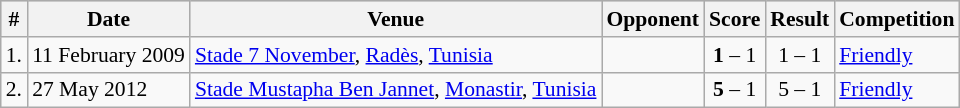<table class="wikitable" style="font-size:90%; text-align: left;">
<tr bgcolor="#CCCCCC" align="center">
<th>#</th>
<th>Date</th>
<th>Venue</th>
<th>Opponent</th>
<th>Score</th>
<th>Result</th>
<th>Competition</th>
</tr>
<tr>
<td>1.</td>
<td>11 February 2009</td>
<td><a href='#'>Stade 7 November</a>, <a href='#'>Radès</a>, <a href='#'>Tunisia</a></td>
<td></td>
<td align="center"><strong>1</strong> – 1</td>
<td align="center">1 – 1</td>
<td><a href='#'>Friendly</a></td>
</tr>
<tr>
<td>2.</td>
<td>27 May 2012</td>
<td><a href='#'>Stade Mustapha Ben Jannet</a>, <a href='#'>Monastir</a>, <a href='#'>Tunisia</a></td>
<td></td>
<td align="center"><strong>5</strong> – 1</td>
<td align="center">5 – 1</td>
<td><a href='#'>Friendly</a></td>
</tr>
</table>
